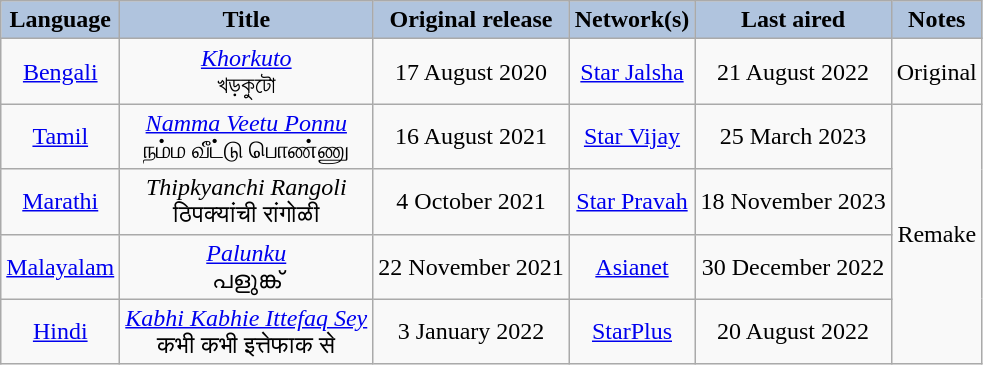<table class="wikitable" style="text-align:center;">
<tr>
<th style="background:LightSteelBlue">Language</th>
<th style="background:LightSteelBlue">Title</th>
<th style="background:LightSteelBlue">Original release</th>
<th style="background:LightSteelBlue">Network(s)</th>
<th style="background:LightSteelBlue">Last aired</th>
<th style="background:LightSteelBlue">Notes</th>
</tr>
<tr>
<td><a href='#'>Bengali</a></td>
<td><em><a href='#'>Khorkuto</a></em> <br> খড়কুটো</td>
<td>17 August 2020</td>
<td><a href='#'>Star Jalsha</a></td>
<td>21 August 2022</td>
<td>Original</td>
</tr>
<tr>
<td><a href='#'>Tamil</a></td>
<td><em><a href='#'>Namma Veetu Ponnu</a></em> <br> நம்ம வீட்டு பொண்ணு</td>
<td>16 August 2021</td>
<td><a href='#'>Star Vijay</a></td>
<td>25 March 2023</td>
<td rowspan="4">Remake</td>
</tr>
<tr>
<td><a href='#'>Marathi</a></td>
<td><em>Thipkyanchi Rangoli</em> <br> ठिपक्यांची रांगोळी</td>
<td>4 October 2021</td>
<td><a href='#'>Star Pravah</a></td>
<td>18 November 2023</td>
</tr>
<tr>
<td><a href='#'>Malayalam</a></td>
<td><em><a href='#'>Palunku</a></em> <br> പളുങ്ക്</td>
<td>22 November 2021</td>
<td><a href='#'>Asianet</a></td>
<td>30 December 2022</td>
</tr>
<tr>
<td><a href='#'>Hindi</a></td>
<td><em><a href='#'>Kabhi Kabhie Ittefaq Sey</a></em> <br> कभी कभी इत्तेफाक से</td>
<td>3 January 2022</td>
<td><a href='#'>StarPlus</a></td>
<td>20 August 2022</td>
</tr>
</table>
